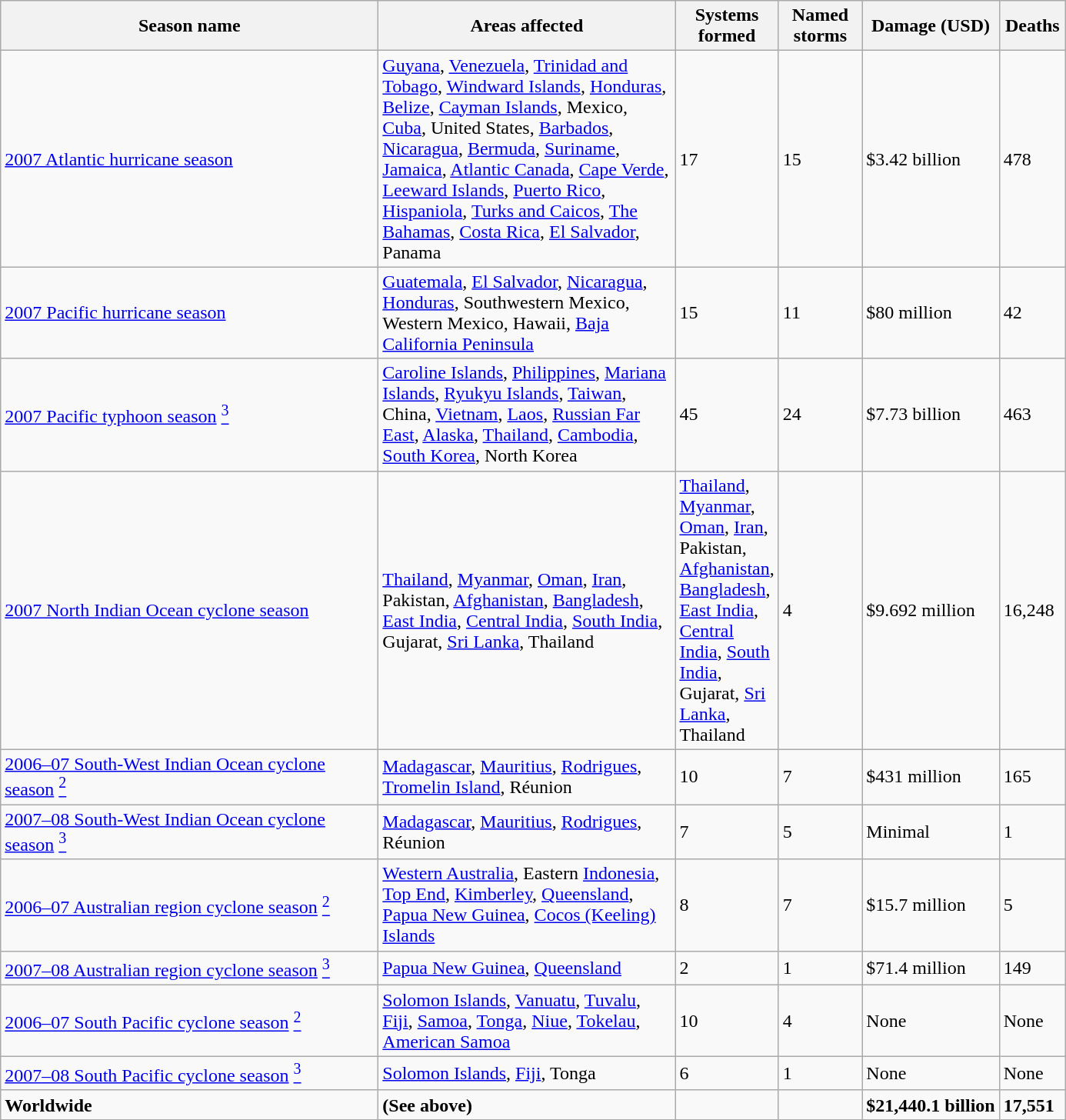<table class="wikitable sortable">
<tr>
<th width="320"><strong>Season name</strong></th>
<th width="250"><strong>Areas affected</strong></th>
<th width="65"><strong>Systems formed</strong></th>
<th width="65"><strong>Named storms</strong></th>
<th width="100"><strong>Damage (USD)</strong></th>
<th width="50"><strong>Deaths</strong></th>
</tr>
<tr>
<td><a href='#'>2007 Atlantic hurricane season</a></td>
<td><a href='#'>Guyana</a>, <a href='#'>Venezuela</a>, <a href='#'>Trinidad and Tobago</a>, <a href='#'>Windward Islands</a>, <a href='#'>Honduras</a>, <a href='#'>Belize</a>, <a href='#'>Cayman Islands</a>, Mexico, <a href='#'>Cuba</a>, United States, <a href='#'>Barbados</a>, <a href='#'>Nicaragua</a>, <a href='#'>Bermuda</a>, <a href='#'>Suriname</a>, <a href='#'>Jamaica</a>, <a href='#'>Atlantic Canada</a>, <a href='#'>Cape Verde</a>, <a href='#'>Leeward Islands</a>, <a href='#'>Puerto Rico</a>, <a href='#'>Hispaniola</a>, <a href='#'>Turks and Caicos</a>, <a href='#'>The Bahamas</a>, <a href='#'>Costa Rica</a>, <a href='#'>El Salvador</a>, Panama</td>
<td>17</td>
<td>15</td>
<td>$3.42 billion</td>
<td>478</td>
</tr>
<tr>
<td><a href='#'>2007 Pacific hurricane season</a></td>
<td><a href='#'>Guatemala</a>, <a href='#'>El Salvador</a>, <a href='#'>Nicaragua</a>, <a href='#'>Honduras</a>, Southwestern Mexico, Western Mexico, Hawaii, <a href='#'>Baja California Peninsula</a></td>
<td>15</td>
<td>11</td>
<td>$80 million</td>
<td>42</td>
</tr>
<tr>
<td><a href='#'>2007 Pacific typhoon season</a> <a href='#'><sup>3</sup></a></td>
<td><a href='#'>Caroline Islands</a>, <a href='#'>Philippines</a>, <a href='#'>Mariana Islands</a>, <a href='#'>Ryukyu Islands</a>, <a href='#'>Taiwan</a>, China, <a href='#'>Vietnam</a>, <a href='#'>Laos</a>, <a href='#'>Russian Far East</a>, <a href='#'>Alaska</a>, <a href='#'>Thailand</a>, <a href='#'>Cambodia</a>, <a href='#'>South Korea</a>, North Korea</td>
<td>45</td>
<td>24</td>
<td>$7.73 billion</td>
<td>463</td>
</tr>
<tr>
<td><a href='#'>2007 North Indian Ocean cyclone season</a></td>
<td><a href='#'>Thailand</a>, <a href='#'>Myanmar</a>, <a href='#'>Oman</a>, <a href='#'>Iran</a>, Pakistan, <a href='#'>Afghanistan</a>, <a href='#'>Bangladesh</a>, <a href='#'>East India</a>, <a href='#'>Central India</a>, <a href='#'>South India</a>, Gujarat, <a href='#'>Sri Lanka</a>, Thailand</td>
<td><a href='#'>Thailand</a>, <a href='#'>Myanmar</a>, <a href='#'>Oman</a>, <a href='#'>Iran</a>, Pakistan, <a href='#'>Afghanistan</a>, <a href='#'>Bangladesh</a>, <a href='#'>East India</a>, <a href='#'>Central India</a>, <a href='#'>South India</a>, Gujarat, <a href='#'>Sri Lanka</a>, Thailand</td>
<td>4</td>
<td>$9.692 million</td>
<td>16,248</td>
</tr>
<tr>
<td><a href='#'>2006–07 South-West Indian Ocean cyclone season</a> <a href='#'><sup>2</sup></a></td>
<td><a href='#'>Madagascar</a>, <a href='#'>Mauritius</a>, <a href='#'>Rodrigues</a>, <a href='#'>Tromelin Island</a>, Réunion</td>
<td>10</td>
<td>7</td>
<td>$431 million</td>
<td>165</td>
</tr>
<tr>
<td><a href='#'>2007–08 South-West Indian Ocean cyclone season</a> <a href='#'><sup>3</sup></a></td>
<td><a href='#'>Madagascar</a>, <a href='#'>Mauritius</a>, <a href='#'>Rodrigues</a>, Réunion</td>
<td>7</td>
<td>5</td>
<td>Minimal</td>
<td>1</td>
</tr>
<tr>
<td><a href='#'>2006–07 Australian region cyclone season</a> <a href='#'><sup>2</sup></a></td>
<td><a href='#'>Western Australia</a>, Eastern <a href='#'>Indonesia</a>, <a href='#'>Top End</a>, <a href='#'>Kimberley</a>, <a href='#'>Queensland</a>, <a href='#'>Papua New Guinea</a>, <a href='#'>Cocos (Keeling) Islands</a></td>
<td>8</td>
<td>7</td>
<td>$15.7 million</td>
<td>5</td>
</tr>
<tr>
<td><a href='#'>2007–08 Australian region cyclone season</a> <a href='#'><sup>3</sup></a></td>
<td><a href='#'>Papua New Guinea</a>, <a href='#'>Queensland</a></td>
<td>2</td>
<td>1</td>
<td>$71.4 million</td>
<td>149</td>
</tr>
<tr>
<td><a href='#'>2006–07 South Pacific cyclone season</a> <a href='#'><sup>2</sup></a></td>
<td><a href='#'>Solomon Islands</a>, <a href='#'>Vanuatu</a>, <a href='#'>Tuvalu</a>, <a href='#'>Fiji</a>, <a href='#'>Samoa</a>, <a href='#'>Tonga</a>, <a href='#'>Niue</a>, <a href='#'>Tokelau</a>, <a href='#'>American Samoa</a></td>
<td>10</td>
<td>4</td>
<td>None</td>
<td>None</td>
</tr>
<tr>
<td><a href='#'>2007–08 South Pacific cyclone season</a> <a href='#'><sup>3</sup></a></td>
<td><a href='#'>Solomon Islands</a>, <a href='#'>Fiji</a>, Tonga</td>
<td>6</td>
<td>1</td>
<td>None</td>
<td>None</td>
</tr>
<tr>
<td><strong>Worldwide</strong></td>
<td><strong>(See above)</strong></td>
<td><strong></strong></td>
<td><strong></strong></td>
<td><strong>$21,440.1 billion</strong></td>
<td><strong>17,551</strong></td>
</tr>
</table>
